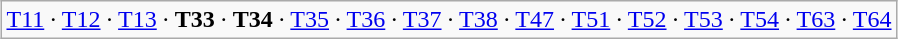<table class="wikitable" style="margin:1em auto;">
<tr>
<td><a href='#'>T11</a> · <a href='#'>T12</a> · <a href='#'>T13</a> · <strong>T33</strong> · <strong>T34</strong> · <a href='#'>T35</a> · <a href='#'>T36</a> · <a href='#'>T37</a> · <a href='#'>T38</a> · <a href='#'>T47</a> · <a href='#'>T51</a> · <a href='#'>T52</a> · <a href='#'>T53</a> · <a href='#'>T54</a> · <a href='#'>T63</a> · <a href='#'>T64</a></td>
</tr>
</table>
